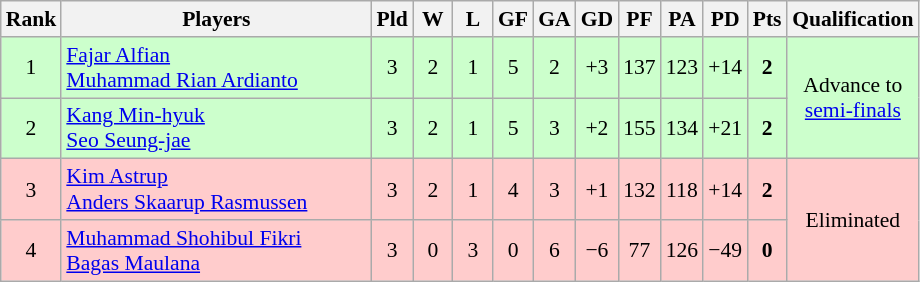<table class="wikitable" style="font-size:90%; text-align:center">
<tr>
<th width="20">Rank</th>
<th width="200">Players</th>
<th width="20">Pld</th>
<th width="20">W</th>
<th width="20">L</th>
<th width="20">GF</th>
<th width="20">GA</th>
<th width="20">GD</th>
<th width="20">PF</th>
<th width="20">PA</th>
<th width="20">PD</th>
<th width="20">Pts</th>
<th width="20">Qualification</th>
</tr>
<tr bgcolor="#ccffcc">
<td>1</td>
<td align="left"> <a href='#'>Fajar Alfian</a><br> <a href='#'>Muhammad Rian Ardianto</a></td>
<td>3</td>
<td>2</td>
<td>1</td>
<td>5</td>
<td>2</td>
<td>+3</td>
<td>137</td>
<td>123</td>
<td>+14</td>
<td><strong>2</strong></td>
<td rowspan="2">Advance to <a href='#'>semi-finals</a></td>
</tr>
<tr bgcolor="#ccffcc">
<td>2</td>
<td align="left"> <a href='#'>Kang Min-hyuk</a><br> <a href='#'>Seo Seung-jae</a></td>
<td>3</td>
<td>2</td>
<td>1</td>
<td>5</td>
<td>3</td>
<td>+2</td>
<td>155</td>
<td>134</td>
<td>+21</td>
<td><strong>2</strong></td>
</tr>
<tr bgcolor="#ffcccc">
<td>3</td>
<td align="left"> <a href='#'>Kim Astrup</a><br> <a href='#'>Anders Skaarup Rasmussen</a></td>
<td>3</td>
<td>2</td>
<td>1</td>
<td>4</td>
<td>3</td>
<td>+1</td>
<td>132</td>
<td>118</td>
<td>+14</td>
<td><strong>2</strong></td>
<td rowspan="2">Eliminated</td>
</tr>
<tr bgcolor="#ffcccc">
<td>4</td>
<td align="left"> <a href='#'>Muhammad Shohibul Fikri</a><br> <a href='#'>Bagas Maulana</a></td>
<td>3</td>
<td>0</td>
<td>3</td>
<td>0</td>
<td>6</td>
<td>−6</td>
<td>77</td>
<td>126</td>
<td>−49</td>
<td><strong>0</strong></td>
</tr>
</table>
